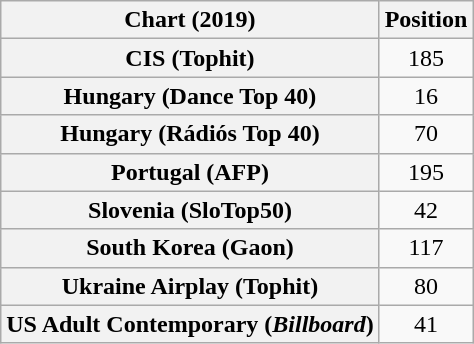<table class="wikitable sortable plainrowheaders" style="text-align:center">
<tr>
<th scope="col">Chart (2019)</th>
<th scope="col">Position</th>
</tr>
<tr>
<th scope="row">CIS (Tophit)</th>
<td>185</td>
</tr>
<tr>
<th scope="row">Hungary (Dance Top 40)</th>
<td>16</td>
</tr>
<tr>
<th scope="row">Hungary (Rádiós Top 40)</th>
<td>70</td>
</tr>
<tr>
<th scope="row">Portugal (AFP)</th>
<td>195</td>
</tr>
<tr>
<th scope="row">Slovenia (SloTop50)</th>
<td>42</td>
</tr>
<tr>
<th scope="row">South Korea (Gaon)</th>
<td>117</td>
</tr>
<tr>
<th scope="row">Ukraine Airplay (Tophit)</th>
<td>80</td>
</tr>
<tr>
<th scope="row">US Adult Contemporary (<em>Billboard</em>)</th>
<td>41</td>
</tr>
</table>
